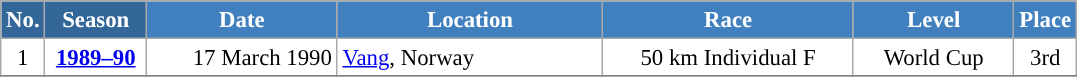<table class="wikitable sortable" style="font-size:95%; text-align:center; border:grey solid 1px; border-collapse:collapse; background:#ffffff;">
<tr style="background:#efefef;">
<th style="background-color:#369; color:white;">No.</th>
<th style="background-color:#369; color:white;">Season</th>
<th style="background-color:#4180be; color:white; width:120px;">Date</th>
<th style="background-color:#4180be; color:white; width:170px;">Location</th>
<th style="background-color:#4180be; color:white; width:160px;">Race</th>
<th style="background-color:#4180be; color:white; width:100px;">Level</th>
<th style="background-color:#4180be; color:white;">Place</th>
</tr>
<tr>
<td align=center>1</td>
<td rowspan=1 align=center><strong> <a href='#'>1989–90</a> </strong></td>
<td align=right>17 March 1990</td>
<td align=left> <a href='#'>Vang</a>, Norway</td>
<td>50 km Individual F</td>
<td>World Cup</td>
<td>3rd</td>
</tr>
<tr>
</tr>
</table>
